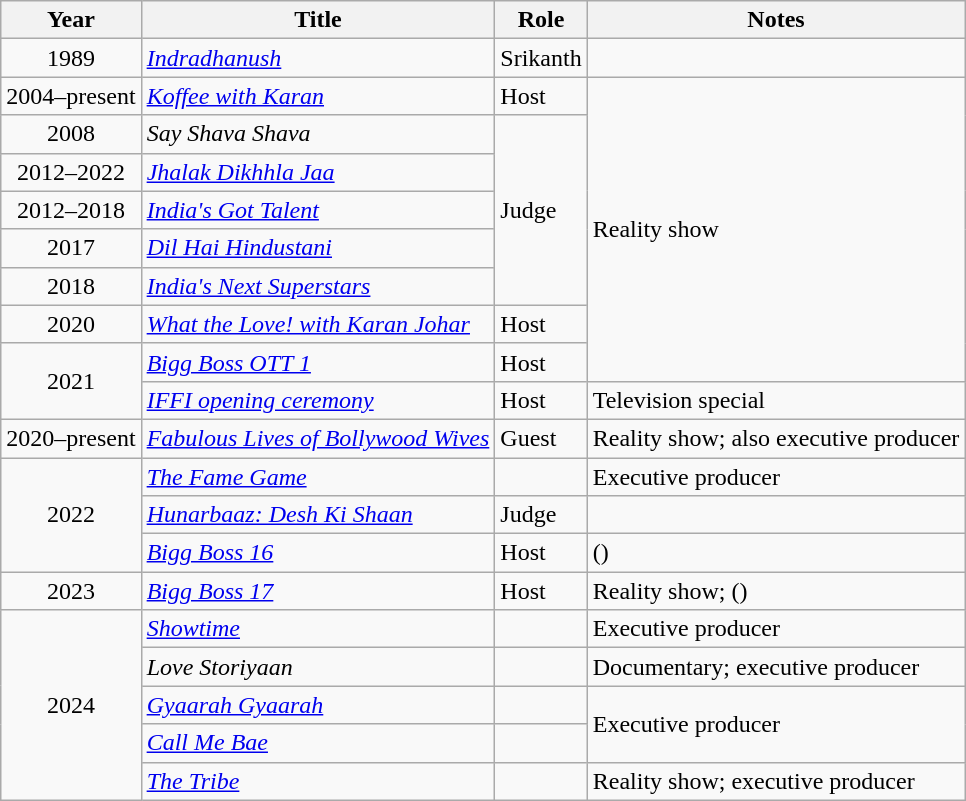<table class="wikitable sortable">
<tr>
<th scope="col">Year</th>
<th scope="col">Title</th>
<th scope="col">Role</th>
<th scope="col" class="unsortable">Notes</th>
</tr>
<tr>
<td style="text-align:center;">1989</td>
<td><em><a href='#'>Indradhanush</a></em></td>
<td>Srikanth</td>
<td></td>
</tr>
<tr>
<td style="text-align:center;">2004–present</td>
<td><em><a href='#'>Koffee with Karan</a></em></td>
<td>Host</td>
<td rowspan=8>Reality show</td>
</tr>
<tr>
<td style="text-align:center;">2008</td>
<td><em>Say Shava Shava</em></td>
<td rowspan="5">Judge</td>
</tr>
<tr>
<td style="text-align:center;">2012–2022</td>
<td><em><a href='#'>Jhalak Dikhhla Jaa</a></em></td>
</tr>
<tr>
<td style="text-align:center;">2012–2018</td>
<td><em><a href='#'>India's Got Talent</a></em></td>
</tr>
<tr>
<td style="text-align:center;">2017</td>
<td><em><a href='#'>Dil Hai Hindustani</a></em></td>
</tr>
<tr>
<td style="text-align:center;">2018</td>
<td><em><a href='#'>India's Next Superstars</a></em></td>
</tr>
<tr>
<td style="text-align:center;">2020</td>
<td><em><a href='#'>What the Love! with Karan Johar</a></em></td>
<td>Host</td>
</tr>
<tr>
<td style="text-align:center;" rowspan="2">2021</td>
<td><em><a href='#'>Bigg Boss OTT 1</a></em></td>
<td>Host</td>
</tr>
<tr>
<td><a href='#'><em>IFFI opening ceremony</em></a></td>
<td>Host</td>
<td>Television special</td>
</tr>
<tr>
<td style="text-align:center;">2020–present</td>
<td><em><a href='#'>Fabulous Lives of Bollywood Wives</a></em></td>
<td>Guest</td>
<td>Reality show; also executive producer</td>
</tr>
<tr>
<td style="text-align:center;" rowspan=3>2022</td>
<td><em><a href='#'>The Fame Game</a></em></td>
<td></td>
<td>Executive producer</td>
</tr>
<tr>
<td><em><a href='#'>Hunarbaaz: Desh Ki Shaan</a></em></td>
<td>Judge</td>
<td></td>
</tr>
<tr>
<td><em><a href='#'>Bigg Boss 16</a></em></td>
<td>Host</td>
<td> ()</td>
</tr>
<tr>
<td style="text-align:center;">2023</td>
<td><em><a href='#'>Bigg Boss 17</a></em></td>
<td>Host</td>
<td>Reality show;  ()</td>
</tr>
<tr>
<td rowspan="5" style="text-align:center;">2024</td>
<td><em><a href='#'>Showtime</a></em></td>
<td></td>
<td>Executive producer</td>
</tr>
<tr>
<td><em>Love Storiyaan</em></td>
<td></td>
<td>Documentary; executive producer</td>
</tr>
<tr>
<td><em><a href='#'>Gyaarah Gyaarah</a></em></td>
<td></td>
<td rowspan=2>Executive producer</td>
</tr>
<tr>
<td><em><a href='#'>Call Me Bae</a></em></td>
<td></td>
</tr>
<tr>
<td><em><a href='#'>The Tribe</a></em></td>
<td></td>
<td>Reality show; executive producer</td>
</tr>
</table>
